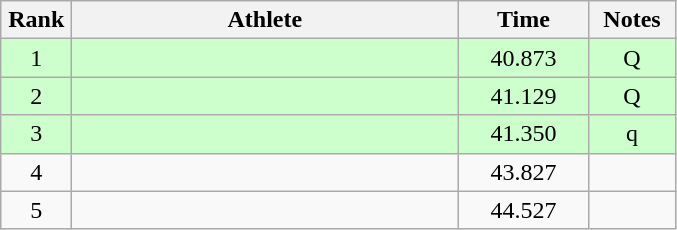<table class=wikitable style="text-align:center">
<tr>
<th width=40>Rank</th>
<th width=250>Athlete</th>
<th width=80>Time</th>
<th width=50>Notes</th>
</tr>
<tr bgcolor=ccffcc>
<td>1</td>
<td align=left></td>
<td>40.873</td>
<td>Q</td>
</tr>
<tr bgcolor=ccffcc>
<td>2</td>
<td align=left></td>
<td>41.129</td>
<td>Q</td>
</tr>
<tr bgcolor=ccffcc>
<td>3</td>
<td align=left></td>
<td>41.350</td>
<td>q</td>
</tr>
<tr>
<td>4</td>
<td align=left></td>
<td>43.827</td>
<td></td>
</tr>
<tr>
<td>5</td>
<td align=left></td>
<td>44.527</td>
<td></td>
</tr>
</table>
